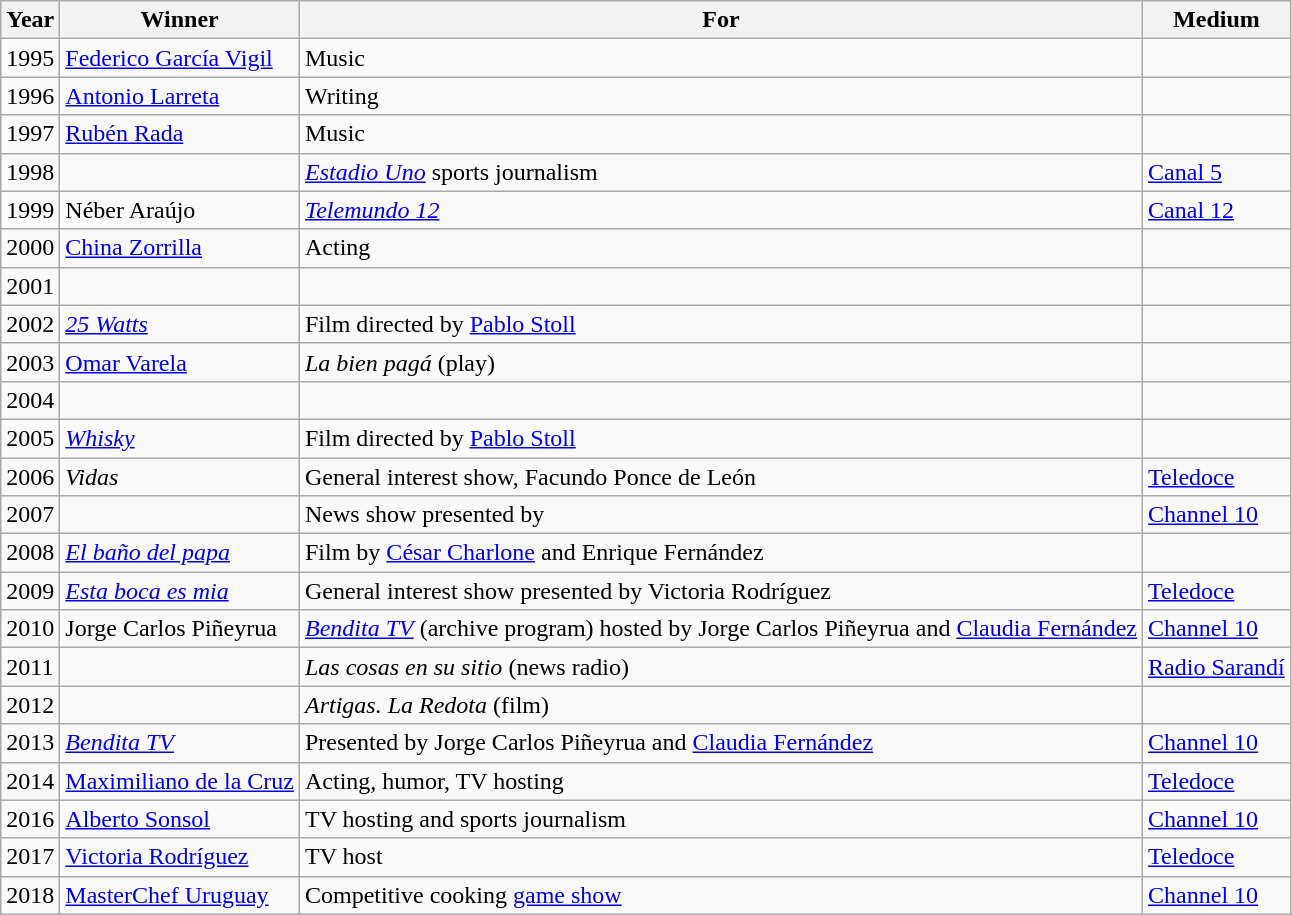<table class="wikitable">
<tr>
<th>Year</th>
<th>Winner</th>
<th>For</th>
<th>Medium</th>
</tr>
<tr>
<td>1995</td>
<td><a href='#'>Federico García Vigil</a></td>
<td>Music</td>
<td></td>
</tr>
<tr>
<td>1996</td>
<td><a href='#'>Antonio Larreta</a></td>
<td>Writing</td>
<td></td>
</tr>
<tr>
<td>1997</td>
<td><a href='#'>Rubén Rada</a></td>
<td>Music</td>
<td></td>
</tr>
<tr>
<td>1998</td>
<td></td>
<td><em><a href='#'>Estadio Uno</a></em> sports journalism</td>
<td><a href='#'>Canal 5</a></td>
</tr>
<tr>
<td>1999</td>
<td>Néber Araújo</td>
<td><em><a href='#'>Telemundo 12</a></em></td>
<td><a href='#'>Canal 12</a></td>
</tr>
<tr>
<td>2000</td>
<td><a href='#'>China Zorrilla</a></td>
<td>Acting</td>
<td></td>
</tr>
<tr>
<td>2001</td>
<td></td>
<td></td>
<td></td>
</tr>
<tr>
<td>2002</td>
<td><em><a href='#'>25 Watts</a></em></td>
<td>Film directed by <a href='#'>Pablo Stoll</a></td>
<td></td>
</tr>
<tr>
<td>2003</td>
<td><a href='#'>Omar Varela</a></td>
<td><em>La bien pagá</em> (play)</td>
<td></td>
</tr>
<tr>
<td>2004</td>
<td></td>
<td></td>
<td></td>
</tr>
<tr>
<td>2005</td>
<td><em><a href='#'>Whisky</a></em></td>
<td>Film directed by <a href='#'>Pablo Stoll</a></td>
<td></td>
</tr>
<tr>
<td>2006</td>
<td><em>Vidas</em></td>
<td>General interest show, Facundo Ponce de León</td>
<td><a href='#'>Teledoce</a></td>
</tr>
<tr>
<td>2007</td>
<td><em></em></td>
<td>News show presented by </td>
<td><a href='#'>Channel 10</a></td>
</tr>
<tr>
<td>2008</td>
<td><em><a href='#'>El baño del papa</a></em></td>
<td>Film by <a href='#'>César Charlone</a> and Enrique Fernández</td>
<td></td>
</tr>
<tr>
<td>2009</td>
<td><em><a href='#'>Esta boca es mia</a></em></td>
<td>General interest show presented by Victoria Rodríguez</td>
<td><a href='#'>Teledoce</a></td>
</tr>
<tr>
<td>2010</td>
<td>Jorge Carlos Piñeyrua</td>
<td><em><a href='#'>Bendita TV</a></em> (archive program) hosted by Jorge Carlos Piñeyrua and <a href='#'>Claudia Fernández</a></td>
<td><a href='#'>Channel 10</a></td>
</tr>
<tr>
<td>2011</td>
<td></td>
<td><em>Las cosas en su sitio</em> (news radio)</td>
<td><a href='#'>Radio Sarandí</a></td>
</tr>
<tr>
<td>2012</td>
<td></td>
<td><em>Artigas. La Redota</em> (film)</td>
<td></td>
</tr>
<tr>
<td>2013</td>
<td><em><a href='#'>Bendita TV</a></em></td>
<td>Presented by Jorge Carlos Piñeyrua and <a href='#'>Claudia Fernández</a></td>
<td><a href='#'>Channel 10</a></td>
</tr>
<tr>
<td>2014</td>
<td><a href='#'>Maximiliano de la Cruz</a></td>
<td>Acting, humor, TV hosting</td>
<td><a href='#'>Teledoce</a></td>
</tr>
<tr>
<td>2016</td>
<td><a href='#'>Alberto Sonsol</a></td>
<td>TV hosting and sports journalism</td>
<td><a href='#'>Channel 10</a></td>
</tr>
<tr>
<td>2017</td>
<td><a href='#'>Victoria Rodríguez</a></td>
<td>TV host</td>
<td><a href='#'>Teledoce</a></td>
</tr>
<tr>
<td>2018</td>
<td><a href='#'>MasterChef Uruguay</a></td>
<td>Competitive cooking <a href='#'>game show</a></td>
<td><a href='#'>Channel 10</a></td>
</tr>
</table>
